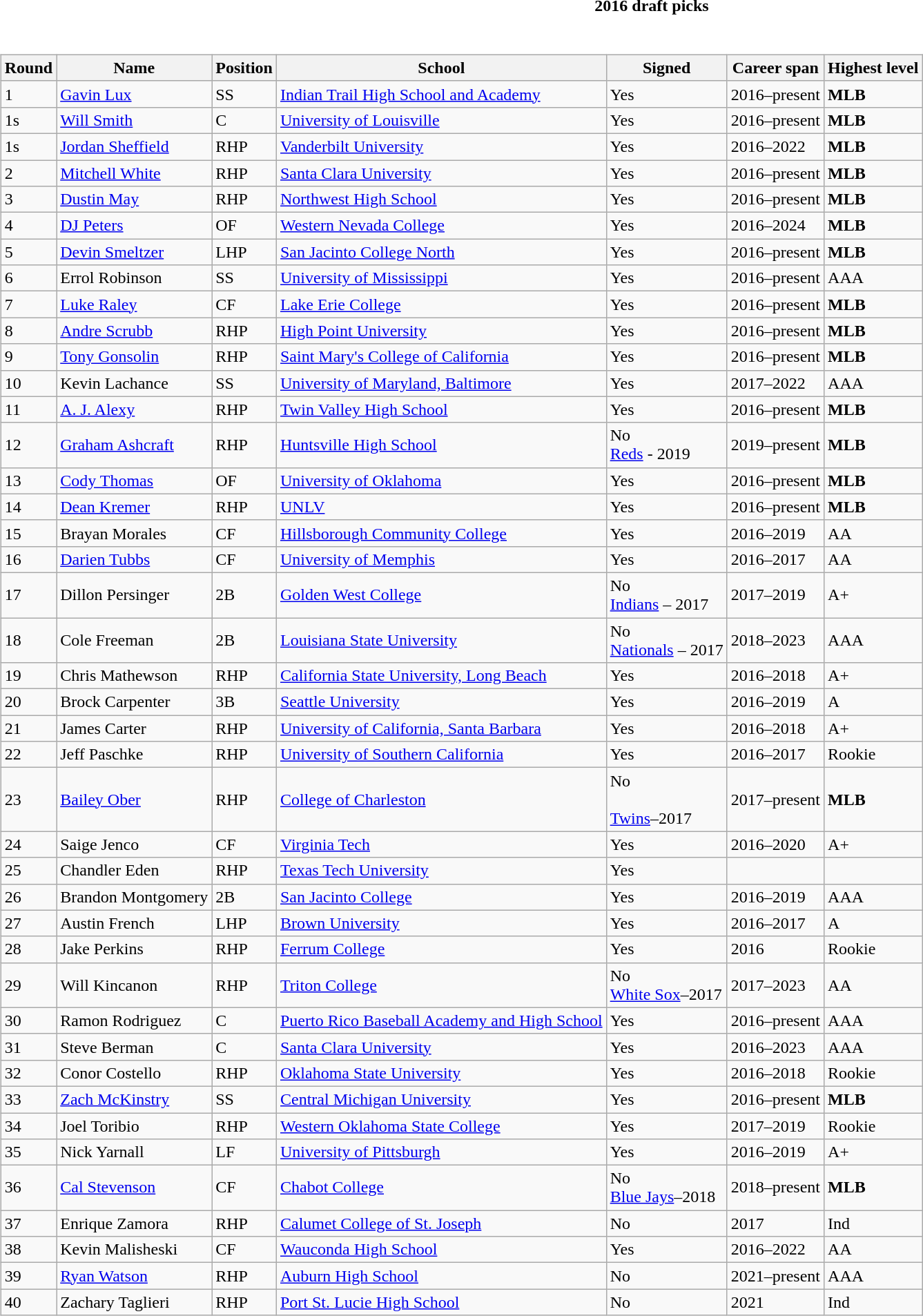<table class="toccolours collapsible collapsed" style="width:100%; background:inherit">
<tr>
<th>2016 draft picks</th>
</tr>
<tr>
<td><br><table class="wikitable">
<tr>
<th>Round</th>
<th>Name</th>
<th>Position</th>
<th>School</th>
<th>Signed</th>
<th>Career span</th>
<th>Highest level</th>
</tr>
<tr>
<td>1</td>
<td><a href='#'>Gavin Lux</a></td>
<td>SS</td>
<td><a href='#'>Indian Trail High School and Academy</a></td>
<td>Yes</td>
<td>2016–present</td>
<td><strong>MLB</strong></td>
</tr>
<tr>
<td>1s</td>
<td><a href='#'>Will Smith</a></td>
<td>C</td>
<td><a href='#'>University of Louisville</a></td>
<td>Yes</td>
<td>2016–present</td>
<td><strong>MLB</strong></td>
</tr>
<tr>
<td>1s</td>
<td><a href='#'>Jordan Sheffield</a></td>
<td>RHP</td>
<td><a href='#'>Vanderbilt University</a></td>
<td>Yes</td>
<td>2016–2022</td>
<td><strong>MLB</strong></td>
</tr>
<tr>
<td>2</td>
<td><a href='#'>Mitchell White</a></td>
<td>RHP</td>
<td><a href='#'>Santa Clara University</a></td>
<td>Yes</td>
<td>2016–present</td>
<td><strong>MLB</strong></td>
</tr>
<tr>
<td>3</td>
<td><a href='#'>Dustin May</a></td>
<td>RHP</td>
<td><a href='#'>Northwest High School</a></td>
<td>Yes</td>
<td>2016–present</td>
<td><strong>MLB</strong></td>
</tr>
<tr>
<td>4</td>
<td><a href='#'>DJ Peters</a></td>
<td>OF</td>
<td><a href='#'>Western Nevada College</a></td>
<td>Yes</td>
<td>2016–2024</td>
<td><strong>MLB</strong></td>
</tr>
<tr>
<td>5</td>
<td><a href='#'>Devin Smeltzer</a></td>
<td>LHP</td>
<td><a href='#'>San Jacinto College North</a></td>
<td>Yes</td>
<td>2016–present</td>
<td><strong>MLB</strong></td>
</tr>
<tr>
<td>6</td>
<td>Errol Robinson</td>
<td>SS</td>
<td><a href='#'>University of Mississippi</a></td>
<td>Yes</td>
<td>2016–present</td>
<td>AAA</td>
</tr>
<tr>
<td>7</td>
<td><a href='#'>Luke Raley</a></td>
<td>CF</td>
<td><a href='#'>Lake Erie College</a></td>
<td>Yes</td>
<td>2016–present</td>
<td><strong>MLB</strong></td>
</tr>
<tr>
<td>8</td>
<td><a href='#'>Andre Scrubb</a></td>
<td>RHP</td>
<td><a href='#'>High Point University</a></td>
<td>Yes</td>
<td>2016–present</td>
<td><strong>MLB</strong></td>
</tr>
<tr>
<td>9</td>
<td><a href='#'>Tony Gonsolin</a></td>
<td>RHP</td>
<td><a href='#'>Saint Mary's College of California</a></td>
<td>Yes</td>
<td>2016–present</td>
<td><strong>MLB</strong></td>
</tr>
<tr>
<td>10</td>
<td>Kevin Lachance</td>
<td>SS</td>
<td><a href='#'>University of Maryland, Baltimore</a></td>
<td>Yes</td>
<td>2017–2022</td>
<td>AAA</td>
</tr>
<tr>
<td>11</td>
<td><a href='#'>A. J. Alexy</a></td>
<td>RHP</td>
<td><a href='#'>Twin Valley High School</a></td>
<td>Yes</td>
<td>2016–present</td>
<td><strong>MLB</strong></td>
</tr>
<tr>
<td>12</td>
<td><a href='#'>Graham Ashcraft</a></td>
<td>RHP</td>
<td><a href='#'>Huntsville High School</a></td>
<td>No<br><a href='#'>Reds</a> - 2019</td>
<td>2019–present</td>
<td><strong>MLB</strong></td>
</tr>
<tr>
<td>13</td>
<td><a href='#'>Cody Thomas</a></td>
<td>OF</td>
<td><a href='#'>University of Oklahoma</a></td>
<td>Yes</td>
<td>2016–present</td>
<td><strong>MLB</strong></td>
</tr>
<tr>
<td>14</td>
<td><a href='#'>Dean Kremer</a></td>
<td>RHP</td>
<td><a href='#'>UNLV</a></td>
<td>Yes</td>
<td>2016–present</td>
<td><strong>MLB</strong></td>
</tr>
<tr>
<td>15</td>
<td>Brayan Morales</td>
<td>CF</td>
<td><a href='#'>Hillsborough Community College</a></td>
<td>Yes</td>
<td>2016–2019</td>
<td>AA</td>
</tr>
<tr>
<td>16</td>
<td><a href='#'>Darien Tubbs</a></td>
<td>CF</td>
<td><a href='#'>University of Memphis</a></td>
<td>Yes</td>
<td>2016–2017</td>
<td>AA</td>
</tr>
<tr>
<td>17</td>
<td>Dillon Persinger</td>
<td>2B</td>
<td><a href='#'>Golden West College</a></td>
<td>No<br><a href='#'>Indians</a> – 2017</td>
<td>2017–2019</td>
<td>A+</td>
</tr>
<tr>
<td>18</td>
<td>Cole Freeman</td>
<td>2B</td>
<td><a href='#'>Louisiana State University</a></td>
<td>No<br><a href='#'>Nationals</a> – 2017</td>
<td>2018–2023</td>
<td>AAA</td>
</tr>
<tr>
<td>19</td>
<td>Chris Mathewson</td>
<td>RHP</td>
<td><a href='#'>California State University, Long Beach</a></td>
<td>Yes</td>
<td>2016–2018</td>
<td>A+</td>
</tr>
<tr>
<td>20</td>
<td>Brock Carpenter</td>
<td>3B</td>
<td><a href='#'>Seattle University</a></td>
<td>Yes</td>
<td>2016–2019</td>
<td>A</td>
</tr>
<tr>
<td>21</td>
<td>James Carter</td>
<td>RHP</td>
<td><a href='#'>University of California, Santa Barbara</a></td>
<td>Yes</td>
<td>2016–2018</td>
<td>A+</td>
</tr>
<tr>
<td>22</td>
<td>Jeff Paschke</td>
<td>RHP</td>
<td><a href='#'>University of Southern California</a></td>
<td>Yes</td>
<td>2016–2017</td>
<td>Rookie</td>
</tr>
<tr>
<td>23</td>
<td><a href='#'>Bailey Ober</a></td>
<td>RHP</td>
<td><a href='#'>College of Charleston</a></td>
<td>No<br><br><a href='#'>Twins</a>–2017</td>
<td>2017–present</td>
<td><strong>MLB</strong></td>
</tr>
<tr>
<td>24</td>
<td>Saige Jenco</td>
<td>CF</td>
<td><a href='#'>Virginia Tech</a></td>
<td>Yes</td>
<td>2016–2020</td>
<td>A+</td>
</tr>
<tr>
<td>25</td>
<td>Chandler Eden</td>
<td>RHP</td>
<td><a href='#'>Texas Tech University</a></td>
<td>Yes</td>
<td></td>
<td></td>
</tr>
<tr>
<td>26</td>
<td>Brandon Montgomery</td>
<td>2B</td>
<td><a href='#'>San Jacinto College</a></td>
<td>Yes</td>
<td>2016–2019</td>
<td>AAA</td>
</tr>
<tr>
<td>27</td>
<td>Austin French</td>
<td>LHP</td>
<td><a href='#'>Brown University</a></td>
<td>Yes</td>
<td>2016–2017</td>
<td>A</td>
</tr>
<tr>
<td>28</td>
<td>Jake Perkins</td>
<td>RHP</td>
<td><a href='#'>Ferrum College</a></td>
<td>Yes</td>
<td>2016</td>
<td>Rookie</td>
</tr>
<tr>
<td>29</td>
<td>Will Kincanon</td>
<td>RHP</td>
<td><a href='#'>Triton College</a></td>
<td>No<br><a href='#'>White Sox</a>–2017</td>
<td>2017–2023</td>
<td>AA</td>
</tr>
<tr>
<td>30</td>
<td>Ramon Rodriguez</td>
<td>C</td>
<td><a href='#'>Puerto Rico Baseball Academy and High School</a></td>
<td>Yes</td>
<td>2016–present</td>
<td>AAA</td>
</tr>
<tr>
<td>31</td>
<td>Steve Berman</td>
<td>C</td>
<td><a href='#'>Santa Clara University</a></td>
<td>Yes</td>
<td>2016–2023</td>
<td>AAA</td>
</tr>
<tr>
<td>32</td>
<td>Conor Costello</td>
<td>RHP</td>
<td><a href='#'>Oklahoma State University</a></td>
<td>Yes</td>
<td>2016–2018</td>
<td>Rookie</td>
</tr>
<tr>
<td>33</td>
<td><a href='#'>Zach McKinstry</a></td>
<td>SS</td>
<td><a href='#'>Central Michigan University</a></td>
<td>Yes</td>
<td>2016–present</td>
<td><strong>MLB</strong></td>
</tr>
<tr>
<td>34</td>
<td>Joel Toribio</td>
<td>RHP</td>
<td><a href='#'>Western Oklahoma State College</a></td>
<td>Yes</td>
<td>2017–2019</td>
<td>Rookie</td>
</tr>
<tr>
<td>35</td>
<td>Nick Yarnall</td>
<td>LF</td>
<td><a href='#'>University of Pittsburgh</a></td>
<td>Yes</td>
<td>2016–2019</td>
<td>A+</td>
</tr>
<tr>
<td>36</td>
<td><a href='#'>Cal Stevenson</a></td>
<td>CF</td>
<td><a href='#'>Chabot College</a></td>
<td>No<br><a href='#'>Blue Jays</a>–2018</td>
<td>2018–present</td>
<td><strong>MLB</strong></td>
</tr>
<tr>
<td>37</td>
<td>Enrique Zamora</td>
<td>RHP</td>
<td><a href='#'>Calumet College of St. Joseph</a></td>
<td>No</td>
<td>2017</td>
<td>Ind</td>
</tr>
<tr>
<td>38</td>
<td>Kevin Malisheski</td>
<td>CF</td>
<td><a href='#'>Wauconda High School</a></td>
<td>Yes</td>
<td>2016–2022</td>
<td>AA</td>
</tr>
<tr>
<td>39</td>
<td><a href='#'>Ryan Watson</a></td>
<td>RHP</td>
<td><a href='#'>Auburn High School</a></td>
<td>No</td>
<td>2021–present</td>
<td>AAA</td>
</tr>
<tr>
<td>40</td>
<td>Zachary Taglieri</td>
<td>RHP</td>
<td><a href='#'>Port St. Lucie High School</a></td>
<td>No</td>
<td>2021</td>
<td>Ind</td>
</tr>
</table>
</td>
</tr>
</table>
